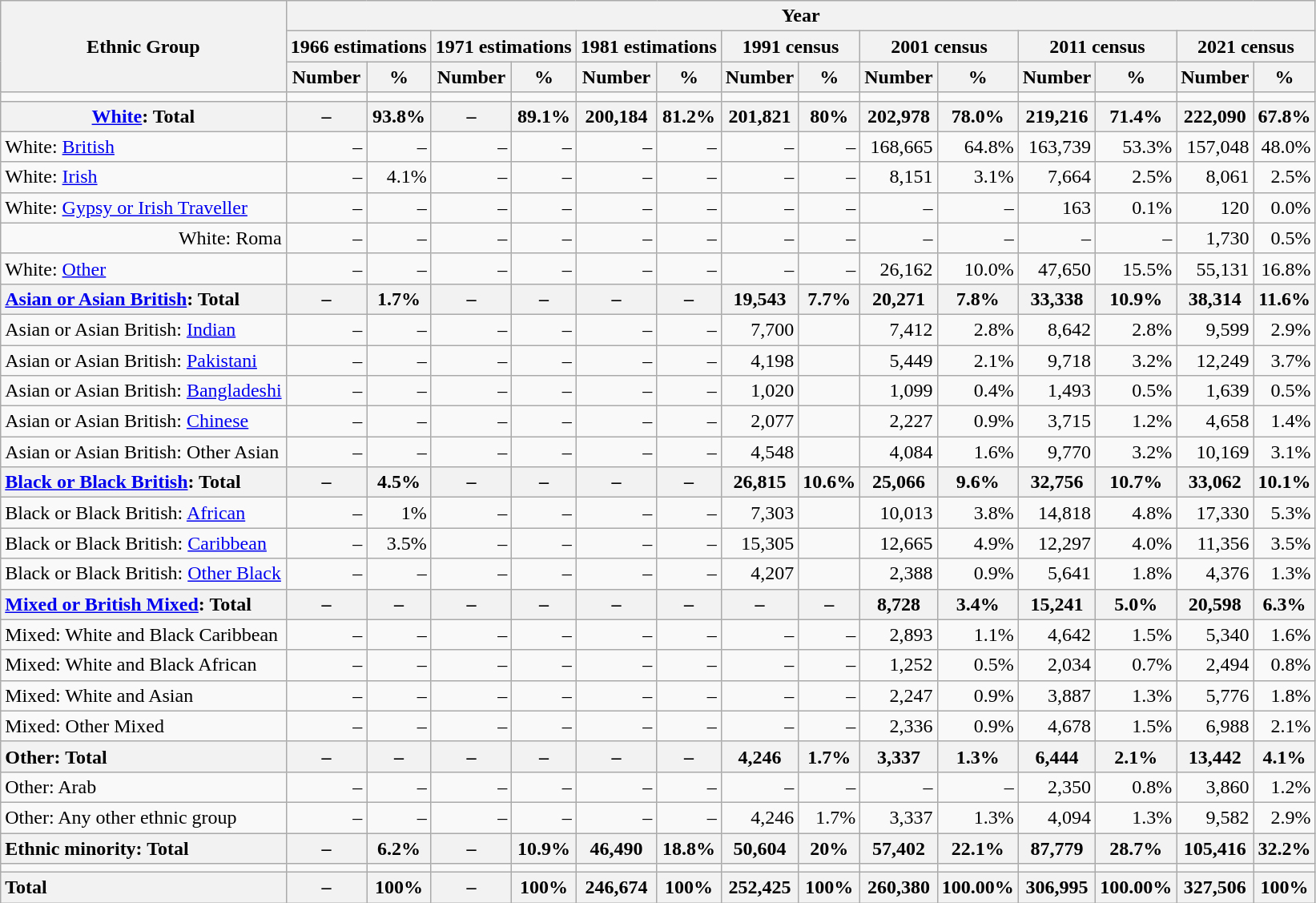<table class="wikitable sortable" style="text-align:right">
<tr>
<th rowspan="3">Ethnic Group</th>
<th colspan="14">Year</th>
</tr>
<tr>
<th colspan="2">1966 estimations</th>
<th colspan="2">1971 estimations</th>
<th colspan="2">1981 estimations</th>
<th colspan="2">1991 census</th>
<th colspan="2">2001 census</th>
<th colspan="2">2011 census</th>
<th colspan="2">2021 census</th>
</tr>
<tr>
<th>Number</th>
<th>%</th>
<th>Number</th>
<th>%</th>
<th>Number</th>
<th>%</th>
<th>Number</th>
<th>%</th>
<th>Number</th>
<th>%</th>
<th>Number</th>
<th>%</th>
<th>Number</th>
<th>%</th>
</tr>
<tr>
<td></td>
<td></td>
<td></td>
<td></td>
<td></td>
<td></td>
<td></td>
<td></td>
<td></td>
<td></td>
<td></td>
<td></td>
<td></td>
<td></td>
<td></td>
</tr>
<tr>
<th><a href='#'>White</a>: Total</th>
<th>–</th>
<th>93.8%</th>
<th>–</th>
<th>89.1%</th>
<th>200,184</th>
<th>81.2%</th>
<th>201,821</th>
<th>80%</th>
<th>202,978</th>
<th>78.0%</th>
<th>219,216</th>
<th>71.4%</th>
<th>222,090</th>
<th>67.8%</th>
</tr>
<tr>
<td style="text-align:left">White: <a href='#'>British</a></td>
<td>–</td>
<td>–</td>
<td>–</td>
<td>–</td>
<td>–</td>
<td>–</td>
<td>–</td>
<td>–</td>
<td>168,665</td>
<td>64.8%</td>
<td>163,739</td>
<td>53.3%</td>
<td>157,048</td>
<td>48.0%</td>
</tr>
<tr>
<td style="text-align:left">White: <a href='#'>Irish</a></td>
<td>–</td>
<td>4.1%</td>
<td>–</td>
<td>–</td>
<td>–</td>
<td>–</td>
<td>–</td>
<td>–</td>
<td>8,151</td>
<td>3.1%</td>
<td>7,664</td>
<td>2.5%</td>
<td>8,061</td>
<td>2.5%</td>
</tr>
<tr>
<td style="text-align:left">White: <a href='#'>Gypsy or Irish Traveller</a></td>
<td>–</td>
<td>–</td>
<td>–</td>
<td>–</td>
<td>–</td>
<td>–</td>
<td>–</td>
<td>–</td>
<td>–</td>
<td>–</td>
<td>163</td>
<td>0.1%</td>
<td>120</td>
<td>0.0%</td>
</tr>
<tr>
<td>White: Roma</td>
<td>–</td>
<td>–</td>
<td>–</td>
<td>–</td>
<td>–</td>
<td>–</td>
<td>–</td>
<td>–</td>
<td>–</td>
<td>–</td>
<td>–</td>
<td>–</td>
<td>1,730</td>
<td>0.5%</td>
</tr>
<tr>
<td style="text-align:left">White: <a href='#'>Other</a></td>
<td>–</td>
<td>–</td>
<td>–</td>
<td>–</td>
<td>–</td>
<td>–</td>
<td>–</td>
<td>–</td>
<td>26,162</td>
<td>10.0%</td>
<td>47,650</td>
<td>15.5%</td>
<td>55,131</td>
<td>16.8%</td>
</tr>
<tr>
<th style="text-align:left"><a href='#'>Asian or Asian British</a>: Total</th>
<th>–</th>
<th>1.7%</th>
<th>–</th>
<th>–</th>
<th>–</th>
<th>–</th>
<th>19,543</th>
<th>7.7%</th>
<th>20,271</th>
<th>7.8%</th>
<th>33,338</th>
<th>10.9%</th>
<th>38,314</th>
<th>11.6%</th>
</tr>
<tr>
<td style="text-align:left">Asian or Asian British: <a href='#'>Indian</a></td>
<td>–</td>
<td>–</td>
<td>–</td>
<td>–</td>
<td>–</td>
<td>–</td>
<td>7,700</td>
<td></td>
<td>7,412</td>
<td>2.8%</td>
<td>8,642</td>
<td>2.8%</td>
<td>9,599</td>
<td>2.9%</td>
</tr>
<tr>
<td style="text-align:left">Asian or Asian British: <a href='#'>Pakistani</a></td>
<td>–</td>
<td>–</td>
<td>–</td>
<td>–</td>
<td>–</td>
<td>–</td>
<td>4,198</td>
<td></td>
<td>5,449</td>
<td>2.1%</td>
<td>9,718</td>
<td>3.2%</td>
<td>12,249</td>
<td>3.7%</td>
</tr>
<tr>
<td style="text-align:left">Asian or Asian British: <a href='#'>Bangladeshi</a></td>
<td>–</td>
<td>–</td>
<td>–</td>
<td>–</td>
<td>–</td>
<td>–</td>
<td>1,020</td>
<td></td>
<td>1,099</td>
<td>0.4%</td>
<td>1,493</td>
<td>0.5%</td>
<td>1,639</td>
<td>0.5%</td>
</tr>
<tr>
<td style="text-align:left">Asian or Asian British: <a href='#'>Chinese</a></td>
<td>–</td>
<td>–</td>
<td>–</td>
<td>–</td>
<td>–</td>
<td>–</td>
<td>2,077</td>
<td></td>
<td>2,227</td>
<td>0.9%</td>
<td>3,715</td>
<td>1.2%</td>
<td>4,658</td>
<td>1.4%</td>
</tr>
<tr>
<td style="text-align:left">Asian or Asian British: Other Asian</td>
<td>–</td>
<td>–</td>
<td>–</td>
<td>–</td>
<td>–</td>
<td>–</td>
<td>4,548</td>
<td></td>
<td>4,084</td>
<td>1.6%</td>
<td>9,770</td>
<td>3.2%</td>
<td>10,169</td>
<td>3.1%</td>
</tr>
<tr>
<th style="text-align:left"><a href='#'>Black or Black British</a>: Total</th>
<th>–</th>
<th>4.5%</th>
<th>–</th>
<th>–</th>
<th>–</th>
<th>–</th>
<th>26,815</th>
<th>10.6%</th>
<th>25,066</th>
<th>9.6%</th>
<th>32,756</th>
<th>10.7%</th>
<th>33,062</th>
<th>10.1%</th>
</tr>
<tr>
<td style="text-align:left">Black or Black British: <a href='#'>African</a></td>
<td>–</td>
<td>1%</td>
<td>–</td>
<td>–</td>
<td>–</td>
<td>–</td>
<td>7,303</td>
<td></td>
<td>10,013</td>
<td>3.8%</td>
<td>14,818</td>
<td>4.8%</td>
<td>17,330</td>
<td>5.3%</td>
</tr>
<tr>
<td style="text-align:left">Black or Black British: <a href='#'>Caribbean</a></td>
<td>–</td>
<td>3.5%</td>
<td>–</td>
<td>–</td>
<td>–</td>
<td>–</td>
<td>15,305</td>
<td></td>
<td>12,665</td>
<td>4.9%</td>
<td>12,297</td>
<td>4.0%</td>
<td>11,356</td>
<td>3.5%</td>
</tr>
<tr>
<td style="text-align:left">Black or Black British: <a href='#'>Other Black</a></td>
<td>–</td>
<td>–</td>
<td>–</td>
<td>–</td>
<td>–</td>
<td>–</td>
<td>4,207</td>
<td></td>
<td>2,388</td>
<td>0.9%</td>
<td>5,641</td>
<td>1.8%</td>
<td>4,376</td>
<td>1.3%</td>
</tr>
<tr>
<th style="text-align:left"><a href='#'>Mixed or British Mixed</a>: Total</th>
<th>–</th>
<th>–</th>
<th>–</th>
<th>–</th>
<th>–</th>
<th>–</th>
<th>–</th>
<th>–</th>
<th>8,728</th>
<th>3.4%</th>
<th>15,241</th>
<th>5.0%</th>
<th>20,598</th>
<th>6.3%</th>
</tr>
<tr>
<td style="text-align:left">Mixed: White and Black Caribbean</td>
<td>–</td>
<td>–</td>
<td>–</td>
<td>–</td>
<td>–</td>
<td>–</td>
<td>–</td>
<td>–</td>
<td>2,893</td>
<td>1.1%</td>
<td>4,642</td>
<td>1.5%</td>
<td>5,340</td>
<td>1.6%</td>
</tr>
<tr>
<td style="text-align:left">Mixed: White and Black African</td>
<td>–</td>
<td>–</td>
<td>–</td>
<td>–</td>
<td>–</td>
<td>–</td>
<td>–</td>
<td>–</td>
<td>1,252</td>
<td>0.5%</td>
<td>2,034</td>
<td>0.7%</td>
<td>2,494</td>
<td>0.8%</td>
</tr>
<tr>
<td style="text-align:left">Mixed: White and Asian</td>
<td>–</td>
<td>–</td>
<td>–</td>
<td>–</td>
<td>–</td>
<td>–</td>
<td>–</td>
<td>–</td>
<td>2,247</td>
<td>0.9%</td>
<td>3,887</td>
<td>1.3%</td>
<td>5,776</td>
<td>1.8%</td>
</tr>
<tr>
<td style="text-align:left">Mixed: Other Mixed</td>
<td>–</td>
<td>–</td>
<td>–</td>
<td>–</td>
<td>–</td>
<td>–</td>
<td>–</td>
<td>–</td>
<td>2,336</td>
<td>0.9%</td>
<td>4,678</td>
<td>1.5%</td>
<td>6,988</td>
<td>2.1%</td>
</tr>
<tr>
<th style="text-align:left">Other: Total</th>
<th>–</th>
<th>–</th>
<th>–</th>
<th>–</th>
<th>–</th>
<th>–</th>
<th>4,246</th>
<th>1.7%</th>
<th>3,337</th>
<th>1.3%</th>
<th>6,444</th>
<th>2.1%</th>
<th>13,442</th>
<th>4.1%</th>
</tr>
<tr>
<td style="text-align:left">Other: Arab</td>
<td>–</td>
<td>–</td>
<td>–</td>
<td>–</td>
<td>–</td>
<td>–</td>
<td>–</td>
<td>–</td>
<td>–</td>
<td>–</td>
<td>2,350</td>
<td>0.8%</td>
<td>3,860</td>
<td>1.2%</td>
</tr>
<tr>
<td style="text-align:left">Other: Any other ethnic group</td>
<td>–</td>
<td>–</td>
<td>–</td>
<td>–</td>
<td>–</td>
<td>–</td>
<td>4,246</td>
<td>1.7%</td>
<td>3,337</td>
<td>1.3%</td>
<td>4,094</td>
<td>1.3%</td>
<td>9,582</td>
<td>2.9%</td>
</tr>
<tr>
<th style="text-align:left">Ethnic minority: Total</th>
<th>–</th>
<th>6.2%</th>
<th>–</th>
<th>10.9%</th>
<th>46,490</th>
<th>18.8%</th>
<th>50,604</th>
<th>20%</th>
<th>57,402</th>
<th>22.1%</th>
<th>87,779</th>
<th>28.7%</th>
<th>105,416</th>
<th>32.2%</th>
</tr>
<tr>
<td></td>
<td></td>
<td></td>
<td></td>
<td></td>
<td></td>
<td></td>
<td></td>
<td></td>
<td></td>
<td></td>
<td></td>
<td></td>
<td></td>
<td></td>
</tr>
<tr>
<th style="text-align:left">Total</th>
<th>–</th>
<th>100%</th>
<th>–</th>
<th>100%</th>
<th>246,674</th>
<th>100%</th>
<th>252,425</th>
<th>100%</th>
<th>260,380</th>
<th>100.00%</th>
<th>306,995</th>
<th>100.00%</th>
<th>327,506</th>
<th>100%</th>
</tr>
</table>
